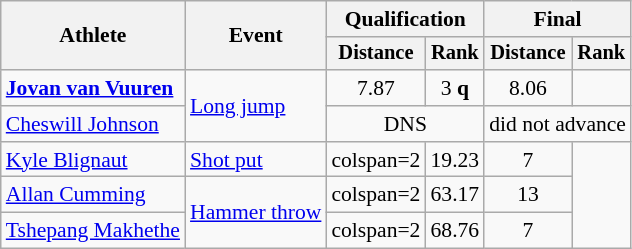<table class="wikitable" style="font-size:90%; text-align:center">
<tr>
<th rowspan=2>Athlete</th>
<th rowspan=2>Event</th>
<th colspan=2>Qualification</th>
<th colspan=2>Final</th>
</tr>
<tr style="font-size:95%">
<th>Distance</th>
<th>Rank</th>
<th>Distance</th>
<th>Rank</th>
</tr>
<tr>
<td align=left><strong><a href='#'>Jovan van Vuuren</a></strong></td>
<td align=left rowspan=2><a href='#'>Long jump</a></td>
<td>7.87</td>
<td>3 <strong>q</strong></td>
<td>8.06</td>
<td></td>
</tr>
<tr>
<td align=left><a href='#'>Cheswill Johnson</a></td>
<td colspan=2>DNS</td>
<td colspan=2>did not advance</td>
</tr>
<tr>
<td align=left><a href='#'>Kyle Blignaut</a></td>
<td align=left><a href='#'>Shot put</a></td>
<td>colspan=2 </td>
<td>19.23</td>
<td>7</td>
</tr>
<tr>
<td align=left><a href='#'>Allan Cumming</a></td>
<td align=left rowspan=2><a href='#'>Hammer throw</a></td>
<td>colspan=2 </td>
<td>63.17</td>
<td>13</td>
</tr>
<tr>
<td align=left><a href='#'>Tshepang Makhethe</a></td>
<td>colspan=2 </td>
<td>68.76</td>
<td>7</td>
</tr>
</table>
